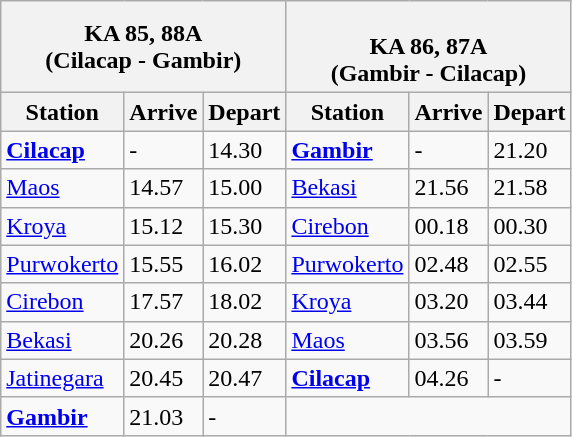<table class="wikitable">
<tr>
<th Colspan=3>KA 85, 88A<br>(Cilacap - Gambir)</th>
<th Colspan=3><br>KA 86, 87A<br>
(Gambir - Cilacap)</th>
</tr>
<tr>
<th>Station</th>
<th>Arrive</th>
<th>Depart</th>
<th>Station</th>
<th>Arrive</th>
<th>Depart</th>
</tr>
<tr>
<td><a href='#'><strong>Cilacap</strong></a></td>
<td>-</td>
<td>14.30</td>
<td><a href='#'><strong>Gambir</strong></a></td>
<td>-</td>
<td>21.20</td>
</tr>
<tr>
<td><a href='#'>Maos</a></td>
<td>14.57</td>
<td>15.00</td>
<td><a href='#'>Bekasi</a></td>
<td>21.56</td>
<td>21.58</td>
</tr>
<tr>
<td><a href='#'>Kroya</a></td>
<td>15.12</td>
<td>15.30</td>
<td><a href='#'>Cirebon</a></td>
<td>00.18</td>
<td>00.30</td>
</tr>
<tr>
<td><a href='#'>Purwokerto</a></td>
<td>15.55</td>
<td>16.02</td>
<td><a href='#'>Purwokerto</a></td>
<td>02.48</td>
<td>02.55</td>
</tr>
<tr>
<td><a href='#'>Cirebon</a></td>
<td>17.57</td>
<td>18.02</td>
<td><a href='#'>Kroya</a></td>
<td>03.20</td>
<td>03.44</td>
</tr>
<tr>
<td><a href='#'>Bekasi</a></td>
<td>20.26</td>
<td>20.28</td>
<td><a href='#'>Maos</a></td>
<td>03.56</td>
<td>03.59</td>
</tr>
<tr>
<td><a href='#'>Jatinegara</a></td>
<td>20.45</td>
<td>20.47</td>
<td><a href='#'><strong>Cilacap</strong></a></td>
<td>04.26</td>
<td>-</td>
</tr>
<tr>
<td><a href='#'><strong>Gambir</strong></a></td>
<td>21.03</td>
<td>-</td>
</tr>
</table>
